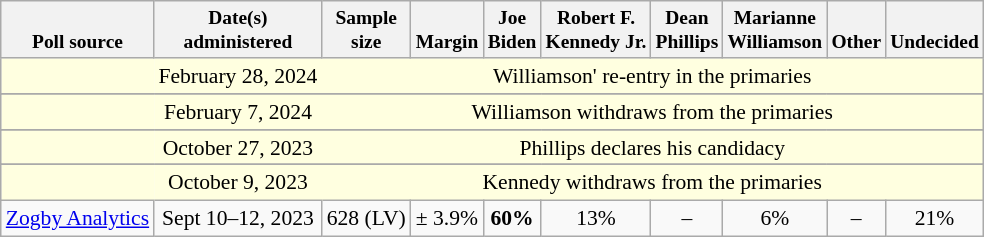<table class="wikitable tpl-blanktable" style="font-size:90%;text-align:center;">
<tr valign=bottom style="font-size:90%;">
<th>Poll source</th>
<th>Date(s)<br>administered</th>
<th>Sample<br>size</th>
<th>Margin<br></th>
<th>Joe<br>Biden</th>
<th>Robert F.<br>Kennedy Jr.</th>
<th>Dean<br>Phillips</th>
<th>Marianne<br>Williamson</th>
<th>Other</th>
<th>Undecided</th>
</tr>
<tr style=background:lightyellow>
<td style=border-right-style:hidden></td>
<td style=border-right-style:hidden>February 28, 2024</td>
<td colspan=8>Williamson' re-entry in the primaries</td>
</tr>
<tr>
</tr>
<tr style=background:lightyellow>
<td style=border-right-style:hidden></td>
<td style=border-right-style:hidden>February 7, 2024</td>
<td colspan=8>Williamson withdraws from the primaries</td>
</tr>
<tr>
</tr>
<tr style=background:lightyellow>
<td style=border-right-style:hidden></td>
<td style=border-right-style:hidden>October 27, 2023</td>
<td colspan=8>Phillips declares his candidacy</td>
</tr>
<tr>
</tr>
<tr style=background:lightyellow>
<td style=border-right-style:hidden></td>
<td style=border-right-style:hidden>October 9, 2023</td>
<td colspan=8>Kennedy withdraws from the primaries</td>
</tr>
<tr>
<td><a href='#'>Zogby Analytics</a></td>
<td>Sept 10–12, 2023</td>
<td>628 (LV)</td>
<td>± 3.9%</td>
<td><strong>60%</strong></td>
<td>13%</td>
<td>–</td>
<td>6%</td>
<td>–</td>
<td>21%</td>
</tr>
</table>
